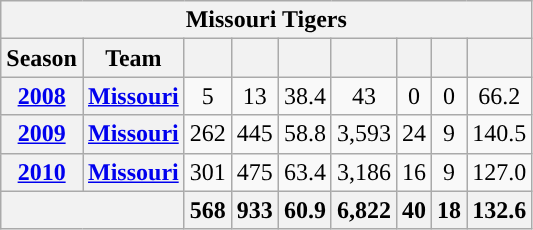<table class="wikitable" style="text-align:center;">
<tr>
<th colspan="9">Missouri Tigers</th>
</tr>
<tr>
<th>Season</th>
<th>Team</th>
<th></th>
<th></th>
<th></th>
<th></th>
<th></th>
<th></th>
<th></th>
</tr>
<tr>
<th><a href='#'>2008</a></th>
<th><a href='#'>Missouri</a></th>
<td>5</td>
<td>13</td>
<td>38.4</td>
<td>43</td>
<td>0</td>
<td>0</td>
<td>66.2</td>
</tr>
<tr>
<th><a href='#'>2009</a></th>
<th><a href='#'>Missouri</a></th>
<td>262</td>
<td>445</td>
<td>58.8</td>
<td>3,593</td>
<td>24</td>
<td>9</td>
<td>140.5</td>
</tr>
<tr>
<th><a href='#'>2010</a></th>
<th><a href='#'>Missouri</a></th>
<td>301</td>
<td>475</td>
<td>63.4</td>
<td>3,186</td>
<td>16</td>
<td>9</td>
<td>127.0</td>
</tr>
<tr>
<th colspan="2"></th>
<th>568</th>
<th>933</th>
<th>60.9</th>
<th>6,822</th>
<th>40</th>
<th>18</th>
<th>132.6</th>
</tr>
</table>
